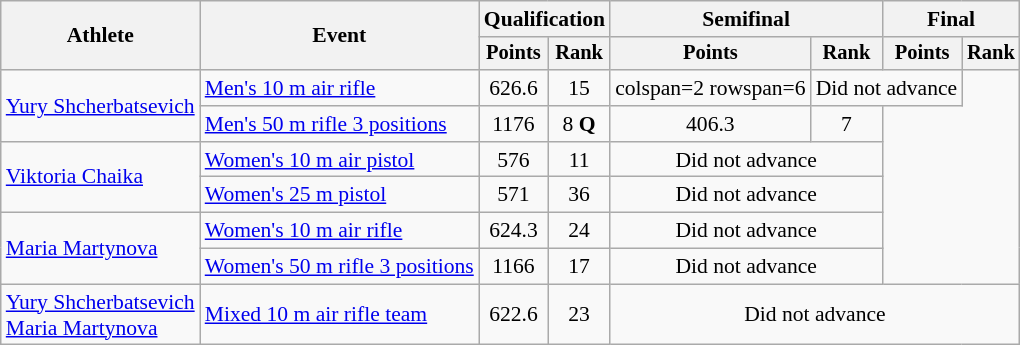<table class="wikitable" style="font-size:90%">
<tr>
<th rowspan="2">Athlete</th>
<th rowspan="2">Event</th>
<th colspan=2>Qualification</th>
<th colspan=2>Semifinal</th>
<th colspan=2>Final</th>
</tr>
<tr style="font-size:95%">
<th>Points</th>
<th>Rank</th>
<th>Points</th>
<th>Rank</th>
<th>Points</th>
<th>Rank</th>
</tr>
<tr align=center>
<td rowspan="2" align="left"><a href='#'>Yury Shcherbatsevich</a></td>
<td align=left><a href='#'>Men's 10 m air rifle</a></td>
<td>626.6</td>
<td>15</td>
<td>colspan=2 rowspan=6 </td>
<td colspan="2">Did not advance</td>
</tr>
<tr align="center">
<td align=left><a href='#'>Men's 50 m rifle 3 positions</a></td>
<td>1176</td>
<td>8 <strong>Q</strong></td>
<td>406.3</td>
<td>7</td>
</tr>
<tr align=center>
<td align=left rowspan=2><a href='#'>Viktoria Chaika</a></td>
<td align=left><a href='#'>Women's 10 m air pistol</a></td>
<td>576</td>
<td>11</td>
<td colspan=2>Did not advance</td>
</tr>
<tr align=center>
<td align=left><a href='#'>Women's 25 m pistol</a></td>
<td>571</td>
<td>36</td>
<td colspan=2>Did not advance</td>
</tr>
<tr align=center>
<td align=left rowspan=2><a href='#'>Maria Martynova</a></td>
<td align=left><a href='#'>Women's 10 m air rifle</a></td>
<td>624.3</td>
<td>24</td>
<td colspan=2>Did not advance</td>
</tr>
<tr align=center>
<td align=left><a href='#'>Women's 50 m rifle 3 positions</a></td>
<td>1166</td>
<td>17</td>
<td colspan=2>Did not advance</td>
</tr>
<tr align=center>
<td align=left><a href='#'>Yury Shcherbatsevich</a><br><a href='#'>Maria Martynova</a></td>
<td align=left><a href='#'>Mixed 10 m air rifle team</a></td>
<td>622.6</td>
<td>23</td>
<td colspan=4>Did not advance</td>
</tr>
</table>
